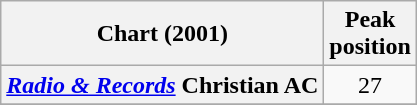<table class="wikitable plainrowheaders">
<tr>
<th scope="col">Chart (2001)</th>
<th scope="col">Peak<br>position</th>
</tr>
<tr>
<th scope="row"><em><a href='#'>Radio & Records</a></em> Christian AC</th>
<td align="center">27</td>
</tr>
<tr>
</tr>
</table>
